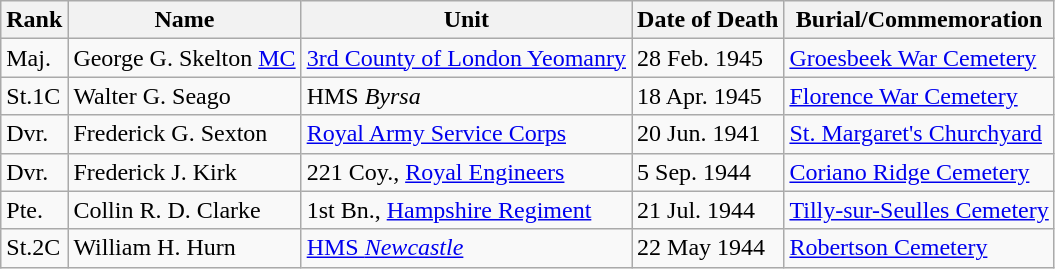<table class="wikitable">
<tr>
<th>Rank</th>
<th>Name</th>
<th>Unit</th>
<th>Date of Death</th>
<th>Burial/Commemoration</th>
</tr>
<tr>
<td>Maj.</td>
<td>George G. Skelton <a href='#'>MC</a></td>
<td><a href='#'>3rd County of London Yeomanry</a></td>
<td>28 Feb. 1945</td>
<td><a href='#'>Groesbeek War Cemetery</a></td>
</tr>
<tr>
<td>St.1C</td>
<td>Walter G. Seago</td>
<td>HMS <em>Byrsa</em></td>
<td>18 Apr. 1945</td>
<td><a href='#'>Florence War Cemetery</a></td>
</tr>
<tr>
<td>Dvr.</td>
<td>Frederick G. Sexton</td>
<td><a href='#'>Royal Army Service Corps</a></td>
<td>20 Jun. 1941</td>
<td><a href='#'>St. Margaret's Churchyard</a></td>
</tr>
<tr>
<td>Dvr.</td>
<td>Frederick J. Kirk</td>
<td>221 Coy., <a href='#'>Royal Engineers</a></td>
<td>5 Sep. 1944</td>
<td><a href='#'>Coriano Ridge Cemetery</a></td>
</tr>
<tr>
<td>Pte.</td>
<td>Collin R. D. Clarke</td>
<td>1st Bn., <a href='#'>Hampshire Regiment</a></td>
<td>21 Jul. 1944</td>
<td><a href='#'>Tilly-sur-Seulles Cemetery</a></td>
</tr>
<tr>
<td>St.2C</td>
<td>William H. Hurn</td>
<td><a href='#'>HMS <em>Newcastle</em></a></td>
<td>22 May 1944</td>
<td><a href='#'>Robertson Cemetery</a></td>
</tr>
</table>
